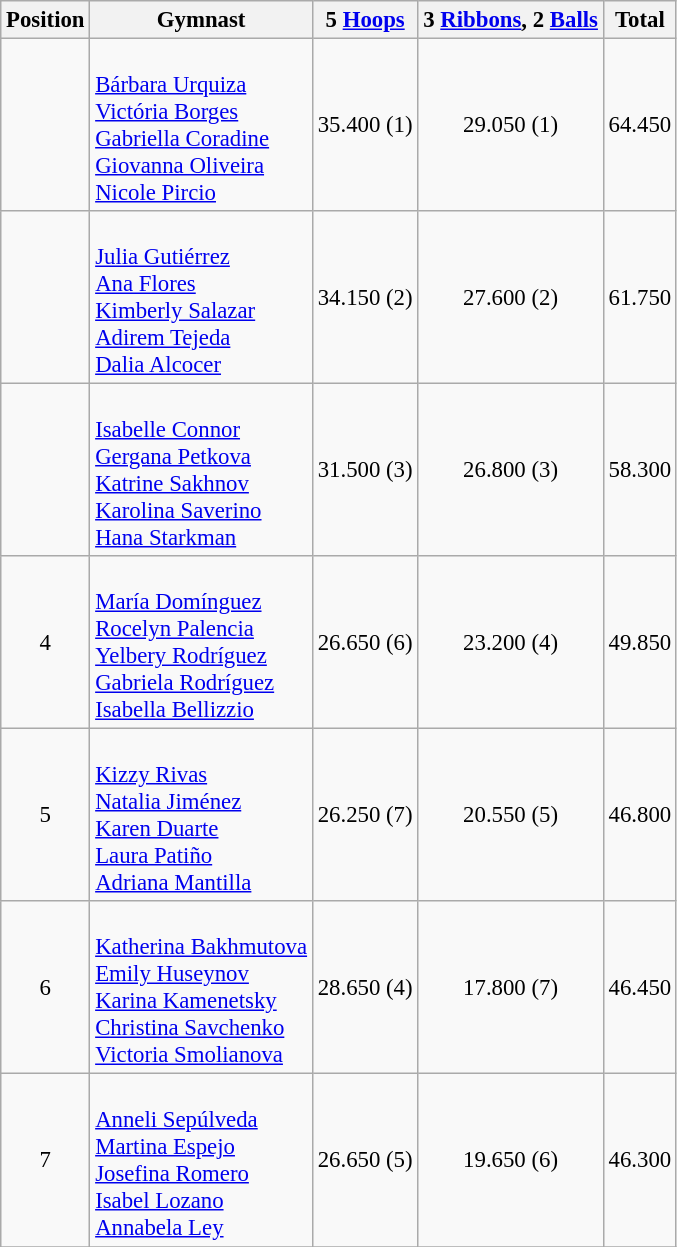<table class="wikitable sortable" style="text-align:center; font-size:95%">
<tr>
<th>Position</th>
<th>Gymnast</th>
<th>5 <a href='#'>Hoops</a></th>
<th>3 <a href='#'>Ribbons</a>, 2 <a href='#'>Balls</a></th>
<th>Total</th>
</tr>
<tr>
<td></td>
<td align="left"><br><a href='#'>Bárbara Urquiza</a><br><a href='#'>Victória Borges</a><br><a href='#'>Gabriella Coradine</a><br><a href='#'>Giovanna Oliveira</a><br><a href='#'>Nicole Pircio</a></td>
<td>35.400 (1)</td>
<td>29.050 (1)</td>
<td>64.450</td>
</tr>
<tr>
<td></td>
<td align="left"><br><a href='#'>Julia Gutiérrez</a><br><a href='#'>Ana Flores</a><br><a href='#'>Kimberly Salazar</a><br><a href='#'>Adirem Tejeda</a><br><a href='#'>Dalia Alcocer</a></td>
<td>34.150 (2)</td>
<td>27.600 (2)</td>
<td>61.750</td>
</tr>
<tr>
<td></td>
<td align="left"><br><a href='#'>Isabelle Connor</a><br><a href='#'>Gergana Petkova</a><br><a href='#'>Katrine Sakhnov</a><br><a href='#'>Karolina Saverino</a><br><a href='#'>Hana Starkman</a></td>
<td>31.500 (3)</td>
<td>26.800 (3)</td>
<td>58.300</td>
</tr>
<tr>
<td>4</td>
<td align="left"><br><a href='#'>María Domínguez</a><br><a href='#'>Rocelyn Palencia</a><br><a href='#'>Yelbery Rodríguez</a><br><a href='#'>Gabriela Rodríguez</a><br><a href='#'>Isabella Bellizzio</a></td>
<td>26.650 (6)</td>
<td>23.200 (4)</td>
<td>49.850</td>
</tr>
<tr>
<td>5</td>
<td align="left"><br><a href='#'>Kizzy Rivas</a><br><a href='#'>Natalia Jiménez</a><br><a href='#'>Karen Duarte</a><br><a href='#'>Laura Patiño</a><br><a href='#'>Adriana Mantilla</a></td>
<td>26.250 (7)</td>
<td>20.550 (5)</td>
<td>46.800</td>
</tr>
<tr>
<td>6</td>
<td align="left"><br><a href='#'>Katherina Bakhmutova</a><br><a href='#'>Emily Huseynov</a><br><a href='#'>Karina Kamenetsky</a><br><a href='#'>Christina Savchenko</a><br><a href='#'>Victoria Smolianova</a></td>
<td>28.650 (4)</td>
<td>17.800 (7)</td>
<td>46.450</td>
</tr>
<tr>
<td>7</td>
<td align="left"><br><a href='#'>Anneli Sepúlveda</a><br><a href='#'>Martina Espejo</a><br><a href='#'>Josefina Romero</a><br><a href='#'>Isabel Lozano</a><br><a href='#'>Annabela Ley</a></td>
<td>26.650 (5)</td>
<td>19.650 (6)</td>
<td>46.300</td>
</tr>
<tr>
</tr>
</table>
